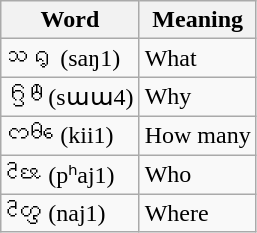<table class="wikitable">
<tr>
<th>Word</th>
<th>Meaning</th>
</tr>
<tr>
<td>ᦉᧂ (saŋ1)</td>
<td>What</td>
</tr>
<tr>
<td>ᦌᦹ (sɯɯ4)</td>
<td>Why</td>
</tr>
<tr>
<td>ᦂᦲᧈ (kii1)</td>
<td>How many</td>
</tr>
<tr>
<td>ᦺᦕ (pʰaj1)</td>
<td>Who</td>
</tr>
<tr>
<td>ᦺᦐ (naj1)</td>
<td>Where</td>
</tr>
</table>
